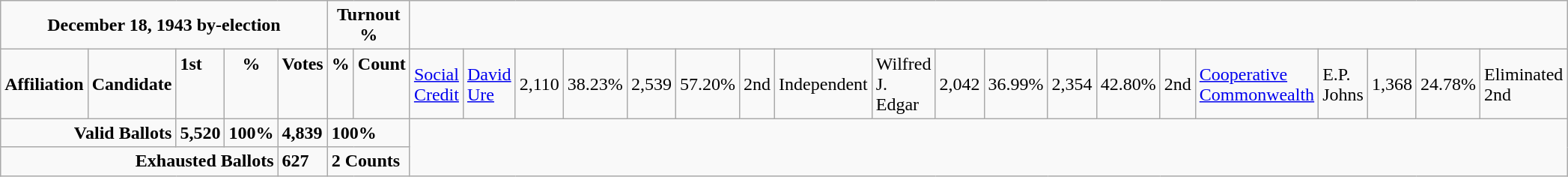<table class="wikitable">
<tr>
<td colspan="6" align=center><strong>December 18, 1943 by-election</strong></td>
<td colspan="2" align="center"><span><strong>Turnout %</strong></span></td>
</tr>
<tr>
<td colspan="2" align="left"><strong>Affiliation</strong></td>
<td><strong>Candidate</strong></td>
<td valign="top"><strong>1st</strong></td>
<td valign="top" align="center"><strong>%</strong></td>
<td valign="top"><strong>Votes</strong></td>
<td valign="top" align="center"><strong>%</strong></td>
<td valign="top" align="center"><strong>Count</strong><br></td>
<td><a href='#'>Social Credit</a></td>
<td><a href='#'>David Ure</a></td>
<td>2,110</td>
<td>38.23%</td>
<td>2,539</td>
<td>57.20%</td>
<td>2nd<br></td>
<td>Independent</td>
<td>Wilfred J. Edgar</td>
<td>2,042</td>
<td>36.99%</td>
<td>2,354</td>
<td>42.80%</td>
<td>2nd<br></td>
<td><a href='#'>Cooperative Commonwealth</a></td>
<td>E.P. Johns</td>
<td>1,368</td>
<td>24.78%</td>
<td colspan=3>Eliminated 2nd</td>
</tr>
<tr>
<td colspan="3" align ="right"><strong>Valid Ballots</strong></td>
<td><strong>5,520</strong></td>
<td><strong>100%</strong></td>
<td><strong>4,839</strong></td>
<td colspan=2><strong>100%</strong></td>
</tr>
<tr>
<td colspan="5" align=right><strong>Exhausted Ballots</strong></td>
<td><strong>627</strong></td>
<td colspan="2"><strong>2 Counts</strong></td>
</tr>
</table>
